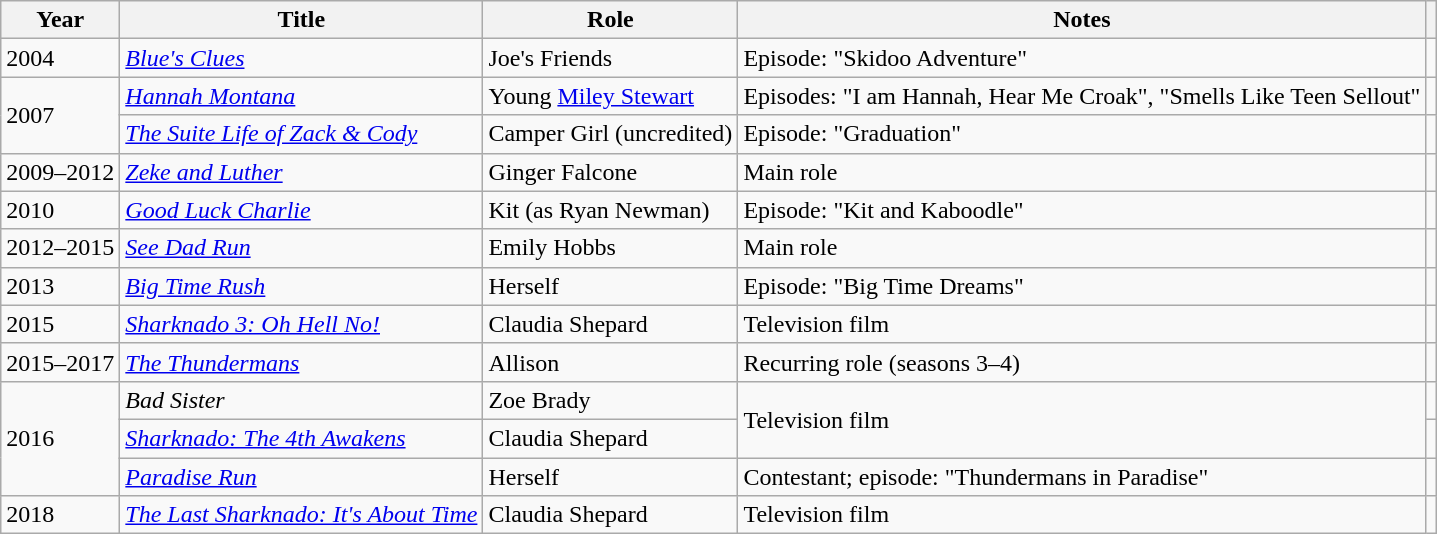<table class="wikitable sortable">
<tr>
<th>Year</th>
<th>Title</th>
<th>Role</th>
<th class="unsortable">Notes</th>
<th class="unsortable"></th>
</tr>
<tr>
<td>2004</td>
<td><em><a href='#'>Blue's Clues</a></em></td>
<td>Joe's Friends</td>
<td>Episode: "Skidoo Adventure"</td>
<td></td>
</tr>
<tr>
<td rowspan="2">2007</td>
<td><em><a href='#'>Hannah Montana</a></em></td>
<td>Young <a href='#'>Miley Stewart</a></td>
<td>Episodes: "I am Hannah, Hear Me Croak", "Smells Like Teen Sellout"</td>
<td></td>
</tr>
<tr>
<td><em><a href='#'>The Suite Life of Zack & Cody</a></em></td>
<td>Camper Girl (uncredited)</td>
<td>Episode: "Graduation"</td>
<td></td>
</tr>
<tr>
<td>2009–2012</td>
<td><em><a href='#'>Zeke and Luther</a></em></td>
<td>Ginger Falcone</td>
<td>Main role</td>
<td></td>
</tr>
<tr>
<td>2010</td>
<td><em><a href='#'>Good Luck Charlie</a></em></td>
<td>Kit (as Ryan Newman)</td>
<td>Episode: "Kit and Kaboodle"</td>
<td></td>
</tr>
<tr>
<td>2012–2015</td>
<td><em><a href='#'>See Dad Run</a></em></td>
<td>Emily Hobbs</td>
<td>Main role</td>
<td></td>
</tr>
<tr>
<td>2013</td>
<td><em><a href='#'>Big Time Rush</a></em></td>
<td>Herself</td>
<td>Episode: "Big Time Dreams"</td>
<td></td>
</tr>
<tr>
<td>2015</td>
<td><em><a href='#'>Sharknado 3: Oh Hell No!</a></em></td>
<td>Claudia Shepard</td>
<td>Television film</td>
<td></td>
</tr>
<tr>
<td>2015–2017</td>
<td><em><a href='#'>The Thundermans</a></em></td>
<td>Allison</td>
<td>Recurring role (seasons 3–4)</td>
<td></td>
</tr>
<tr>
<td rowspan="3">2016</td>
<td><em>Bad Sister</em></td>
<td>Zoe Brady</td>
<td rowspan="2">Television film</td>
<td></td>
</tr>
<tr>
<td><em><a href='#'>Sharknado: The 4th Awakens</a></em></td>
<td>Claudia Shepard</td>
<td></td>
</tr>
<tr>
<td><em><a href='#'>Paradise Run</a></em></td>
<td>Herself</td>
<td>Contestant; episode: "Thundermans in Paradise"</td>
<td></td>
</tr>
<tr>
<td>2018</td>
<td><em><a href='#'>The Last Sharknado: It's About Time</a></em></td>
<td>Claudia Shepard</td>
<td>Television film</td>
<td></td>
</tr>
</table>
